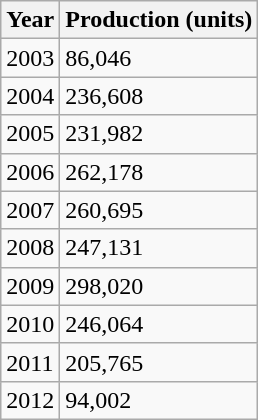<table class="wikitable">
<tr>
<th>Year</th>
<th>Production (units)</th>
</tr>
<tr>
<td>2003</td>
<td>86,046</td>
</tr>
<tr>
<td>2004</td>
<td>236,608</td>
</tr>
<tr>
<td>2005</td>
<td>231,982</td>
</tr>
<tr>
<td>2006</td>
<td>262,178</td>
</tr>
<tr>
<td>2007</td>
<td>260,695</td>
</tr>
<tr>
<td>2008</td>
<td>247,131</td>
</tr>
<tr>
<td>2009</td>
<td>298,020</td>
</tr>
<tr>
<td>2010</td>
<td>246,064</td>
</tr>
<tr>
<td>2011</td>
<td>205,765</td>
</tr>
<tr>
<td>2012</td>
<td>94,002</td>
</tr>
</table>
